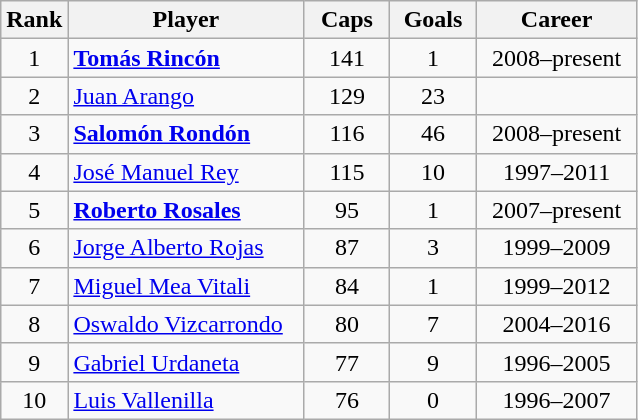<table class="wikitable sortable" style="text-align:center";>
<tr>
<th width=30>Rank</th>
<th width=150>Player</th>
<th width=50>Caps</th>
<th width=50>Goals</th>
<th width=100>Career</th>
</tr>
<tr>
<td>1</td>
<td align=left><strong><a href='#'>Tomás Rincón</a></strong></td>
<td>141</td>
<td>1</td>
<td>2008–present</td>
</tr>
<tr>
<td>2</td>
<td align=left><a href='#'>Juan Arango</a></td>
<td>129</td>
<td>23</td>
<td></td>
</tr>
<tr>
<td>3</td>
<td align=left><strong><a href='#'>Salomón Rondón</a></strong></td>
<td>116</td>
<td>46</td>
<td>2008–present</td>
</tr>
<tr>
<td>4</td>
<td align=left><a href='#'>José Manuel Rey</a></td>
<td>115</td>
<td>10</td>
<td>1997–2011</td>
</tr>
<tr>
<td>5</td>
<td align=left><strong><a href='#'>Roberto Rosales</a></strong></td>
<td>95</td>
<td>1</td>
<td>2007–present</td>
</tr>
<tr>
<td>6</td>
<td align=left><a href='#'>Jorge Alberto Rojas</a></td>
<td>87</td>
<td>3</td>
<td>1999–2009</td>
</tr>
<tr>
<td>7</td>
<td align=left><a href='#'>Miguel Mea Vitali</a></td>
<td>84</td>
<td>1</td>
<td>1999–2012</td>
</tr>
<tr>
<td>8</td>
<td align=left><a href='#'>Oswaldo Vizcarrondo</a></td>
<td>80</td>
<td>7</td>
<td>2004–2016</td>
</tr>
<tr>
<td>9</td>
<td align=left><a href='#'>Gabriel Urdaneta</a></td>
<td>77</td>
<td>9</td>
<td>1996–2005</td>
</tr>
<tr>
<td>10</td>
<td align=left><a href='#'>Luis Vallenilla</a></td>
<td>76</td>
<td>0</td>
<td>1996–2007</td>
</tr>
</table>
